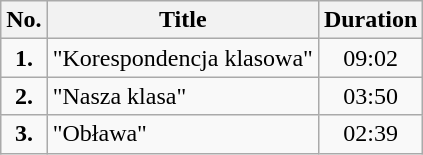<table class="wikitable">
<tr>
<th>No.</th>
<th>Title</th>
<th>Duration</th>
</tr>
<tr>
<td style="text-align:center"><strong>1.</strong></td>
<td>"Korespondencja klasowa"</td>
<td style="text-align:center">09:02</td>
</tr>
<tr>
<td style="text-align:center"><strong>2.</strong></td>
<td>"Nasza klasa"</td>
<td style="text-align:center">03:50</td>
</tr>
<tr>
<td style="text-align:center"><strong>3.</strong></td>
<td>"Obława"</td>
<td style="text-align:center">02:39</td>
</tr>
</table>
